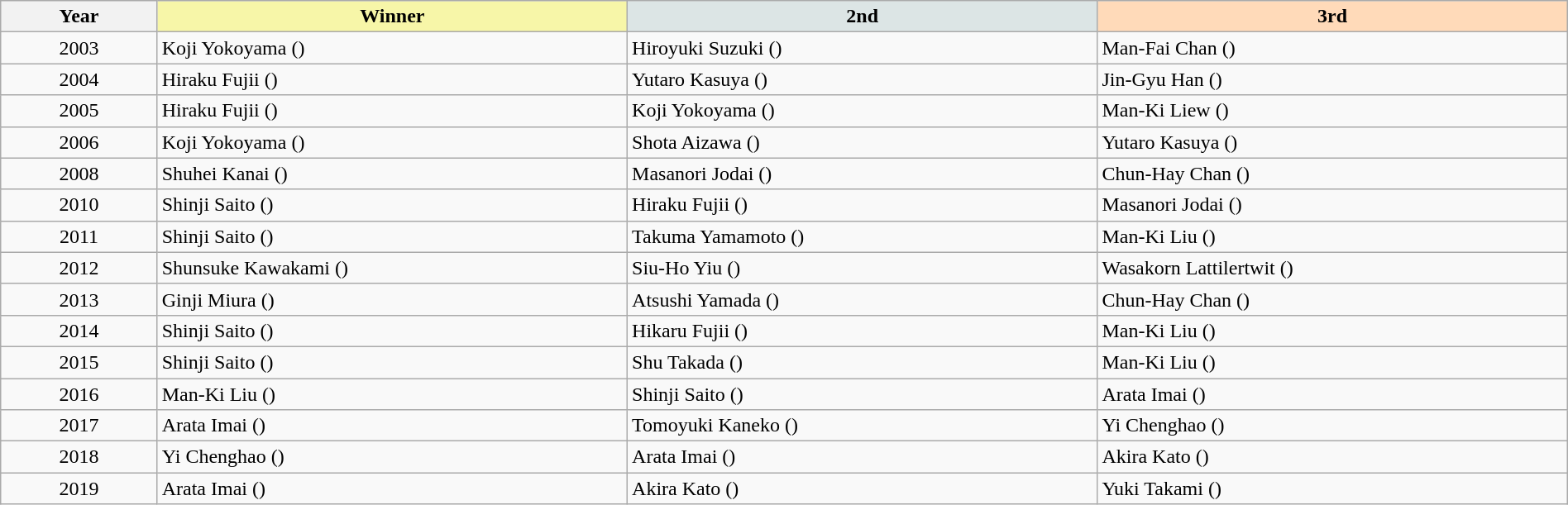<table class="wikitable" width=100%>
<tr>
<th width=10%>Year</th>
<th style="background-color: #F7F6A8;" width=30%>Winner</th>
<th style="background-color: #DCE5E5;" width=30%>2nd</th>
<th style="background-color: #FFDAB9;" width=30%>3rd</th>
</tr>
<tr>
<td align=center>2003</td>
<td>Koji Yokoyama ()</td>
<td>Hiroyuki Suzuki ()</td>
<td>Man-Fai Chan ()</td>
</tr>
<tr>
<td align=center>2004</td>
<td>Hiraku Fujii ()</td>
<td>Yutaro Kasuya ()</td>
<td>Jin-Gyu Han  ()</td>
</tr>
<tr>
<td align=center>2005</td>
<td>Hiraku Fujii ()</td>
<td>Koji Yokoyama ()</td>
<td>Man-Ki Liew ()</td>
</tr>
<tr>
<td align=center>2006</td>
<td>Koji Yokoyama ()</td>
<td>Shota Aizawa ()</td>
<td>Yutaro Kasuya ()</td>
</tr>
<tr>
<td align=center>2008</td>
<td>Shuhei Kanai ()</td>
<td>Masanori Jodai ()</td>
<td>Chun-Hay Chan ()</td>
</tr>
<tr>
<td align=center>2010</td>
<td>Shinji Saito ()</td>
<td>Hiraku Fujii ()</td>
<td>Masanori Jodai ()</td>
</tr>
<tr>
<td align=center>2011</td>
<td>Shinji Saito ()</td>
<td>Takuma Yamamoto ()</td>
<td>Man-Ki Liu ()</td>
</tr>
<tr>
<td align=center>2012</td>
<td>Shunsuke Kawakami ()</td>
<td>Siu-Ho Yiu ()</td>
<td>Wasakorn Lattilertwit ()</td>
</tr>
<tr>
<td align=center>2013</td>
<td>Ginji Miura ()</td>
<td>Atsushi Yamada ()</td>
<td>Chun-Hay Chan ()</td>
</tr>
<tr>
<td align=center>2014</td>
<td>Shinji Saito ()</td>
<td>Hikaru Fujii ()</td>
<td>Man-Ki Liu  ()</td>
</tr>
<tr>
<td align=center>2015</td>
<td>Shinji Saito ()</td>
<td>Shu Takada ()</td>
<td>Man-Ki Liu ()</td>
</tr>
<tr>
<td align=center>2016</td>
<td>Man-Ki Liu ()</td>
<td>Shinji Saito ()</td>
<td>Arata Imai ()</td>
</tr>
<tr>
<td align=center>2017</td>
<td>Arata Imai ()</td>
<td>Tomoyuki Kaneko ()</td>
<td>Yi Chenghao ()</td>
</tr>
<tr>
<td align=center>2018</td>
<td>Yi Chenghao ()</td>
<td>Arata Imai ()</td>
<td>Akira Kato ()</td>
</tr>
<tr>
<td align=center>2019</td>
<td>Arata Imai ()</td>
<td>Akira Kato ()</td>
<td>Yuki Takami ()</td>
</tr>
</table>
